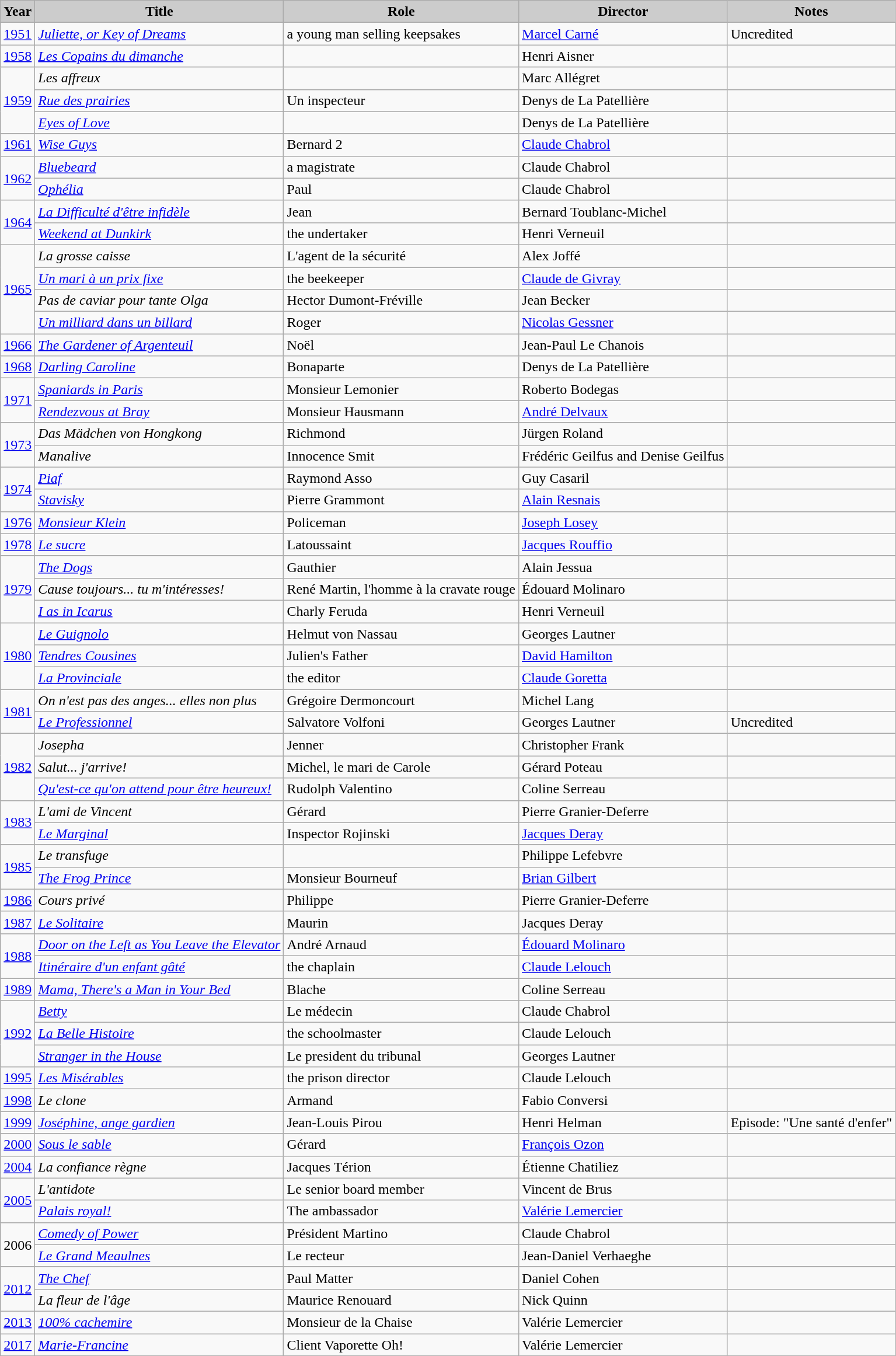<table class="wikitable">
<tr>
<th style="background: #CCCCCC;">Year</th>
<th style="background: #CCCCCC;">Title</th>
<th style="background: #CCCCCC;">Role</th>
<th style="background: #CCCCCC;">Director</th>
<th style="background: #CCCCCC;">Notes</th>
</tr>
<tr>
<td><a href='#'>1951</a></td>
<td><em><a href='#'>Juliette, or Key of Dreams</a></em></td>
<td>a young man selling keepsakes</td>
<td><a href='#'>Marcel Carné</a></td>
<td>Uncredited</td>
</tr>
<tr>
<td><a href='#'>1958</a></td>
<td><em><a href='#'>Les Copains du dimanche</a></em></td>
<td></td>
<td>Henri Aisner</td>
<td></td>
</tr>
<tr>
<td rowspan="3"><a href='#'>1959</a></td>
<td><em>Les affreux</em></td>
<td></td>
<td>Marc Allégret</td>
<td></td>
</tr>
<tr>
<td><em><a href='#'>Rue des prairies</a></em></td>
<td>Un inspecteur</td>
<td>Denys de La Patellière</td>
<td></td>
</tr>
<tr>
<td><em><a href='#'>Eyes of Love</a></em></td>
<td></td>
<td>Denys de La Patellière</td>
<td></td>
</tr>
<tr>
<td><a href='#'>1961</a></td>
<td><em><a href='#'>Wise Guys</a></em></td>
<td>Bernard 2</td>
<td><a href='#'>Claude Chabrol</a></td>
<td></td>
</tr>
<tr>
<td rowspan="2"><a href='#'>1962</a></td>
<td><em><a href='#'>Bluebeard</a></em></td>
<td>a magistrate</td>
<td>Claude Chabrol</td>
<td></td>
</tr>
<tr>
<td><em><a href='#'>Ophélia</a></em></td>
<td>Paul</td>
<td>Claude Chabrol</td>
<td></td>
</tr>
<tr>
<td rowspan="2"><a href='#'>1964</a></td>
<td><em><a href='#'>La Difficulté d'être infidèle</a></em></td>
<td>Jean</td>
<td>Bernard Toublanc-Michel</td>
<td></td>
</tr>
<tr>
<td><em><a href='#'>Weekend at Dunkirk</a></em></td>
<td>the undertaker</td>
<td>Henri Verneuil</td>
<td></td>
</tr>
<tr>
<td rowspan="4"><a href='#'>1965</a></td>
<td><em>La grosse caisse</em></td>
<td>L'agent de la sécurité</td>
<td>Alex Joffé</td>
<td></td>
</tr>
<tr>
<td><em><a href='#'>Un mari à un prix fixe</a></em></td>
<td>the beekeeper</td>
<td><a href='#'>Claude de Givray</a></td>
<td></td>
</tr>
<tr>
<td><em>Pas de caviar pour tante Olga</em></td>
<td>Hector Dumont-Fréville</td>
<td>Jean Becker</td>
<td></td>
</tr>
<tr>
<td><em><a href='#'>Un milliard dans un billard</a></em></td>
<td>Roger</td>
<td><a href='#'>Nicolas Gessner</a></td>
<td></td>
</tr>
<tr>
<td><a href='#'>1966</a></td>
<td><em><a href='#'>The Gardener of Argenteuil</a></em></td>
<td>Noël</td>
<td>Jean-Paul Le Chanois</td>
<td></td>
</tr>
<tr>
<td><a href='#'>1968</a></td>
<td><em><a href='#'>Darling Caroline</a></em></td>
<td>Bonaparte</td>
<td>Denys de La Patellière</td>
<td></td>
</tr>
<tr>
<td rowspan="2"><a href='#'>1971</a></td>
<td><em><a href='#'>Spaniards in Paris</a></em></td>
<td>Monsieur Lemonier</td>
<td>Roberto Bodegas</td>
<td></td>
</tr>
<tr>
<td><em><a href='#'>Rendezvous at Bray</a></em></td>
<td>Monsieur Hausmann</td>
<td><a href='#'>André Delvaux</a></td>
<td></td>
</tr>
<tr>
<td rowspan="2"><a href='#'>1973</a></td>
<td><em>Das Mädchen von Hongkong</em></td>
<td>Richmond</td>
<td>Jürgen Roland</td>
<td></td>
</tr>
<tr>
<td><em>Manalive</em></td>
<td>Innocence Smit</td>
<td>Frédéric Geilfus and Denise Geilfus</td>
<td></td>
</tr>
<tr>
<td rowspan="2"><a href='#'>1974</a></td>
<td><em><a href='#'>Piaf</a></em></td>
<td>Raymond Asso</td>
<td>Guy Casaril</td>
<td></td>
</tr>
<tr>
<td><em><a href='#'>Stavisky</a></em></td>
<td>Pierre Grammont</td>
<td><a href='#'>Alain Resnais</a></td>
<td></td>
</tr>
<tr>
<td><a href='#'>1976</a></td>
<td><em><a href='#'>Monsieur Klein</a></em></td>
<td>Policeman</td>
<td><a href='#'>Joseph Losey</a></td>
<td></td>
</tr>
<tr>
<td><a href='#'>1978</a></td>
<td><em><a href='#'>Le sucre</a></em></td>
<td>Latoussaint</td>
<td><a href='#'>Jacques Rouffio</a></td>
<td></td>
</tr>
<tr>
<td rowspan="3"><a href='#'>1979</a></td>
<td><em><a href='#'>The Dogs</a></em></td>
<td>Gauthier</td>
<td>Alain Jessua</td>
<td></td>
</tr>
<tr>
<td><em>Cause toujours... tu m'intéresses!</em></td>
<td>René Martin, l'homme à la cravate rouge</td>
<td>Édouard Molinaro</td>
<td></td>
</tr>
<tr>
<td><em><a href='#'>I as in Icarus</a></em></td>
<td>Charly Feruda</td>
<td>Henri Verneuil</td>
<td></td>
</tr>
<tr>
<td rowspan="3"><a href='#'>1980</a></td>
<td><em><a href='#'>Le Guignolo</a></em></td>
<td>Helmut von Nassau</td>
<td>Georges Lautner</td>
<td></td>
</tr>
<tr>
<td><em><a href='#'>Tendres Cousines</a></em></td>
<td>Julien's Father</td>
<td><a href='#'>David Hamilton</a></td>
<td></td>
</tr>
<tr>
<td><em><a href='#'>La Provinciale</a></em></td>
<td>the editor</td>
<td><a href='#'>Claude Goretta</a></td>
<td></td>
</tr>
<tr>
<td rowspan="2"><a href='#'>1981</a></td>
<td><em>On n'est pas des anges... elles non plus</em></td>
<td>Grégoire Dermoncourt</td>
<td>Michel Lang</td>
<td></td>
</tr>
<tr>
<td><em><a href='#'>Le Professionnel</a></em></td>
<td>Salvatore Volfoni</td>
<td>Georges Lautner</td>
<td>Uncredited</td>
</tr>
<tr>
<td rowspan="3"><a href='#'>1982</a></td>
<td><em>Josepha</em></td>
<td>Jenner</td>
<td>Christopher Frank</td>
<td></td>
</tr>
<tr>
<td><em>Salut... j'arrive!</em></td>
<td>Michel, le mari de Carole</td>
<td>Gérard Poteau</td>
<td></td>
</tr>
<tr>
<td><em><a href='#'>Qu'est-ce qu'on attend pour être heureux!</a></em></td>
<td>Rudolph Valentino</td>
<td>Coline Serreau</td>
<td></td>
</tr>
<tr>
<td rowspan="2"><a href='#'>1983</a></td>
<td><em>L'ami de Vincent</em></td>
<td>Gérard</td>
<td>Pierre Granier-Deferre</td>
<td></td>
</tr>
<tr>
<td><em><a href='#'>Le Marginal</a></em></td>
<td>Inspector Rojinski</td>
<td><a href='#'>Jacques Deray</a></td>
<td></td>
</tr>
<tr>
<td rowspan="2"><a href='#'>1985</a></td>
<td><em>Le transfuge</em></td>
<td></td>
<td>Philippe Lefebvre</td>
<td></td>
</tr>
<tr>
<td><em><a href='#'>The Frog Prince</a></em></td>
<td>Monsieur Bourneuf</td>
<td><a href='#'>Brian Gilbert</a></td>
<td></td>
</tr>
<tr>
<td><a href='#'>1986</a></td>
<td><em>Cours privé</em></td>
<td>Philippe</td>
<td>Pierre Granier-Deferre</td>
<td></td>
</tr>
<tr>
<td><a href='#'>1987</a></td>
<td><em><a href='#'>Le Solitaire</a></em></td>
<td>Maurin</td>
<td>Jacques Deray</td>
<td></td>
</tr>
<tr>
<td rowspan="2"><a href='#'>1988</a></td>
<td><em><a href='#'>Door on the Left as You Leave the Elevator</a></em></td>
<td>André Arnaud</td>
<td><a href='#'>Édouard Molinaro</a></td>
<td></td>
</tr>
<tr>
<td><em><a href='#'>Itinéraire d'un enfant gâté</a></em></td>
<td>the chaplain</td>
<td><a href='#'>Claude Lelouch</a></td>
<td></td>
</tr>
<tr>
<td><a href='#'>1989</a></td>
<td><em><a href='#'>Mama, There's a Man in Your Bed</a></em></td>
<td>Blache</td>
<td>Coline Serreau</td>
<td></td>
</tr>
<tr>
<td rowspan="3"><a href='#'>1992</a></td>
<td><em><a href='#'>Betty</a></em></td>
<td>Le médecin</td>
<td>Claude Chabrol</td>
<td></td>
</tr>
<tr>
<td><em><a href='#'>La Belle Histoire</a></em></td>
<td>the schoolmaster</td>
<td>Claude Lelouch</td>
<td></td>
</tr>
<tr>
<td><em><a href='#'>Stranger in the House</a></em></td>
<td>Le president du tribunal</td>
<td>Georges Lautner</td>
<td></td>
</tr>
<tr>
<td><a href='#'>1995</a></td>
<td><em><a href='#'>Les Misérables</a></em></td>
<td>the prison director</td>
<td>Claude Lelouch</td>
<td></td>
</tr>
<tr>
<td><a href='#'>1998</a></td>
<td><em>Le clone</em></td>
<td>Armand</td>
<td>Fabio Conversi</td>
<td></td>
</tr>
<tr>
<td><a href='#'>1999</a></td>
<td><em><a href='#'>Joséphine, ange gardien</a></em></td>
<td>Jean-Louis Pirou</td>
<td>Henri Helman</td>
<td>Episode: "Une santé d'enfer"</td>
</tr>
<tr>
<td><a href='#'>2000</a></td>
<td><em><a href='#'>Sous le sable</a></em></td>
<td>Gérard</td>
<td><a href='#'>François Ozon</a></td>
<td></td>
</tr>
<tr>
<td><a href='#'>2004</a></td>
<td><em>La confiance règne</em></td>
<td>Jacques Térion</td>
<td>Étienne Chatiliez</td>
<td></td>
</tr>
<tr>
<td rowspan="2"><a href='#'>2005</a></td>
<td><em>L'antidote</em></td>
<td>Le senior board member</td>
<td>Vincent de Brus</td>
<td></td>
</tr>
<tr>
<td><em><a href='#'>Palais royal!</a></em></td>
<td>The ambassador</td>
<td><a href='#'>Valérie Lemercier</a></td>
<td></td>
</tr>
<tr>
<td rowspan="2">2006</td>
<td><em><a href='#'>Comedy of Power</a></em></td>
<td>Président Martino</td>
<td>Claude Chabrol</td>
<td></td>
</tr>
<tr>
<td><em><a href='#'>Le Grand Meaulnes</a></em></td>
<td>Le recteur</td>
<td>Jean-Daniel Verhaeghe</td>
<td></td>
</tr>
<tr>
<td rowspan="2"><a href='#'>2012</a></td>
<td><em><a href='#'>The Chef</a></em></td>
<td>Paul Matter</td>
<td>Daniel Cohen</td>
<td></td>
</tr>
<tr>
<td><em>La fleur de l'âge</em></td>
<td>Maurice Renouard</td>
<td>Nick Quinn</td>
<td></td>
</tr>
<tr>
<td><a href='#'>2013</a></td>
<td><em><a href='#'>100% cachemire</a></em></td>
<td>Monsieur de la Chaise</td>
<td>Valérie Lemercier</td>
<td></td>
</tr>
<tr>
<td><a href='#'>2017</a></td>
<td><em><a href='#'>Marie-Francine</a></em></td>
<td>Client Vaporette Oh!</td>
<td>Valérie Lemercier</td>
<td></td>
</tr>
</table>
